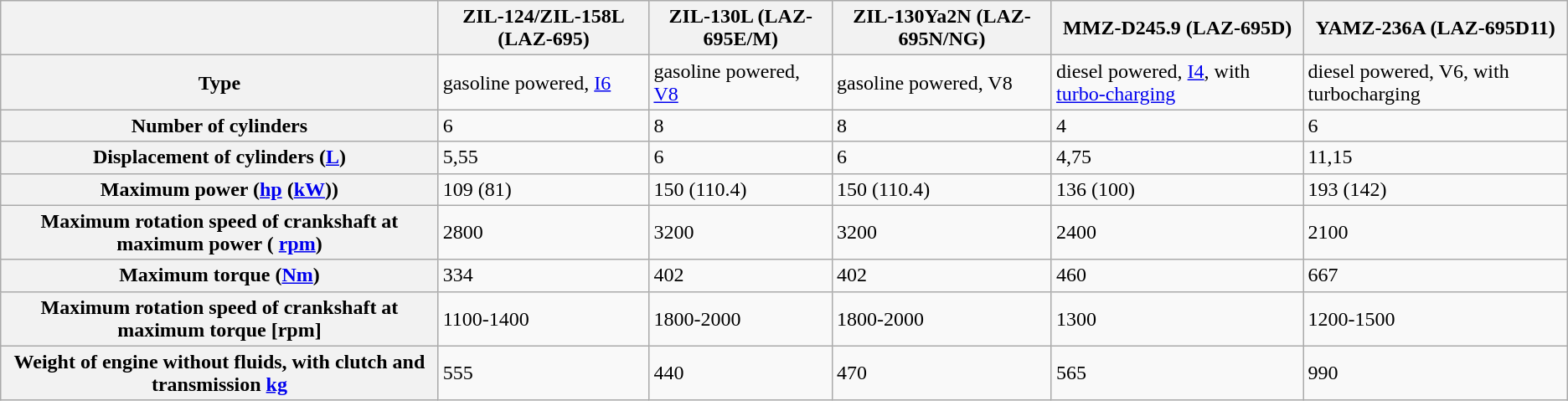<table class=" wikitable plainrowheaders">
<tr>
<th scope="col"></th>
<th scope="col">ZIL-124/ZIL-158L (LAZ-695)</th>
<th scope="col">ZIL-130L (LAZ-695E/M) </th>
<th scope="col">ZIL-130Ya2N (LAZ-695N/NG)</th>
<th scope="col">MMZ-D245.9 (LAZ-695D)</th>
<th scope="col">YAMZ-236A (LAZ-695D11)</th>
</tr>
<tr>
<th scope="row">Type</th>
<td>gasoline powered, <a href='#'>I6</a></td>
<td>gasoline powered, <a href='#'>V8</a></td>
<td>gasoline powered, V8</td>
<td>diesel powered, <a href='#'>I4</a>, with <a href='#'>turbo-charging</a></td>
<td>diesel powered, V6, with turbocharging</td>
</tr>
<tr>
<th scope="row">Number of cylinders</th>
<td>6</td>
<td>8</td>
<td>8</td>
<td>4</td>
<td>6</td>
</tr>
<tr>
<th scope="row">Displacement of cylinders (<a href='#'>L</a>)</th>
<td>5,55</td>
<td>6</td>
<td>6</td>
<td>4,75</td>
<td>11,15</td>
</tr>
<tr>
<th scope="row">Maximum power (<a href='#'>hp</a> (<a href='#'>kW</a>))</th>
<td>109 (81)</td>
<td>150 (110.4)</td>
<td>150 (110.4)</td>
<td>136 (100)</td>
<td>193 (142)</td>
</tr>
<tr>
<th scope="row">Maximum rotation speed of crankshaft at maximum power ( <a href='#'>rpm</a>)</th>
<td>2800</td>
<td>3200</td>
<td>3200</td>
<td>2400</td>
<td>2100</td>
</tr>
<tr>
<th scope="row">Maximum torque (<a href='#'>Nm</a>)</th>
<td>334</td>
<td>402</td>
<td>402</td>
<td>460</td>
<td>667</td>
</tr>
<tr>
<th scope="row">Maximum rotation speed of crankshaft at maximum torque [rpm]</th>
<td>1100-1400</td>
<td>1800-2000</td>
<td>1800-2000</td>
<td>1300</td>
<td>1200-1500</td>
</tr>
<tr>
<th scope="row">Weight of engine without fluids, with clutch and transmission <a href='#'>kg</a></th>
<td>555</td>
<td>440</td>
<td>470</td>
<td>565</td>
<td>990</td>
</tr>
</table>
